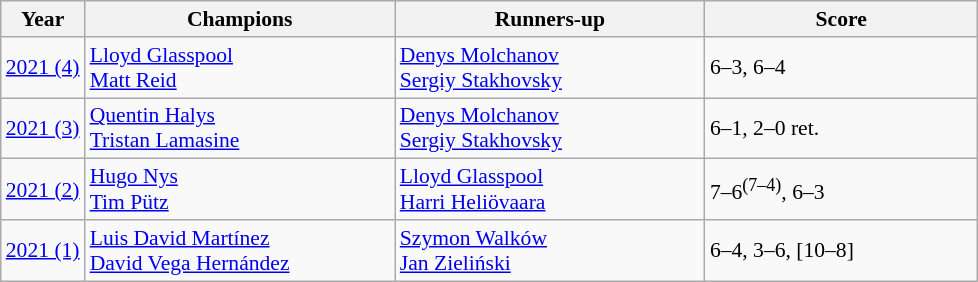<table class="wikitable" style="font-size:90%">
<tr>
<th>Year</th>
<th width="200">Champions</th>
<th width="200">Runners-up</th>
<th width="175">Score</th>
</tr>
<tr>
<td><a href='#'>2021 (4)</a></td>
<td> <a href='#'>Lloyd Glasspool</a><br> <a href='#'>Matt Reid</a></td>
<td> <a href='#'>Denys Molchanov</a><br> <a href='#'>Sergiy Stakhovsky</a></td>
<td>6–3, 6–4</td>
</tr>
<tr>
<td><a href='#'>2021 (3)</a></td>
<td> <a href='#'>Quentin Halys</a><br> <a href='#'>Tristan Lamasine</a></td>
<td> <a href='#'>Denys Molchanov</a><br> <a href='#'>Sergiy Stakhovsky</a></td>
<td>6–1, 2–0 ret.</td>
</tr>
<tr>
<td><a href='#'>2021 (2)</a></td>
<td> <a href='#'>Hugo Nys</a><br> <a href='#'>Tim Pütz</a></td>
<td> <a href='#'>Lloyd Glasspool</a><br> <a href='#'>Harri Heliövaara</a></td>
<td>7–6<sup>(7–4)</sup>, 6–3</td>
</tr>
<tr>
<td><a href='#'>2021 (1)</a></td>
<td> <a href='#'>Luis David Martínez</a><br> <a href='#'>David Vega Hernández</a></td>
<td> <a href='#'>Szymon Walków</a><br> <a href='#'>Jan Zieliński</a></td>
<td>6–4, 3–6, [10–8]</td>
</tr>
</table>
